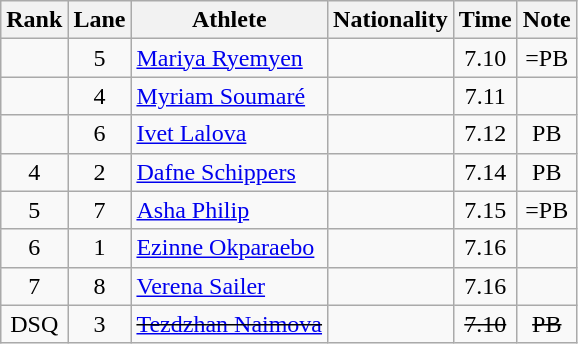<table class="wikitable sortable" style="text-align:center">
<tr>
<th>Rank</th>
<th>Lane</th>
<th>Athlete</th>
<th>Nationality</th>
<th>Time</th>
<th>Note</th>
</tr>
<tr>
<td></td>
<td>5</td>
<td align=left><a href='#'>Mariya Ryemyen</a></td>
<td align=left></td>
<td>7.10</td>
<td>=PB</td>
</tr>
<tr>
<td></td>
<td>4</td>
<td align=left><a href='#'>Myriam Soumaré</a></td>
<td align=left></td>
<td>7.11</td>
<td></td>
</tr>
<tr>
<td></td>
<td>6</td>
<td align=left><a href='#'>Ivet Lalova</a></td>
<td align=left></td>
<td>7.12</td>
<td>PB</td>
</tr>
<tr>
<td>4</td>
<td>2</td>
<td align=left><a href='#'>Dafne Schippers</a></td>
<td align=left></td>
<td>7.14</td>
<td>PB</td>
</tr>
<tr>
<td>5</td>
<td>7</td>
<td align=left><a href='#'>Asha Philip</a></td>
<td align=left></td>
<td>7.15</td>
<td>=PB</td>
</tr>
<tr>
<td>6</td>
<td>1</td>
<td align=left><a href='#'>Ezinne Okparaebo</a></td>
<td align=left></td>
<td>7.16</td>
<td></td>
</tr>
<tr>
<td>7</td>
<td>8</td>
<td align=left><a href='#'>Verena Sailer</a></td>
<td align=left></td>
<td>7.16</td>
<td></td>
</tr>
<tr>
<td>DSQ</td>
<td>3</td>
<td align=left><s><a href='#'>Tezdzhan Naimova</a> </s></td>
<td align=left><s> </s></td>
<td><s>7.10 </s></td>
<td><s>PB </s></td>
</tr>
</table>
